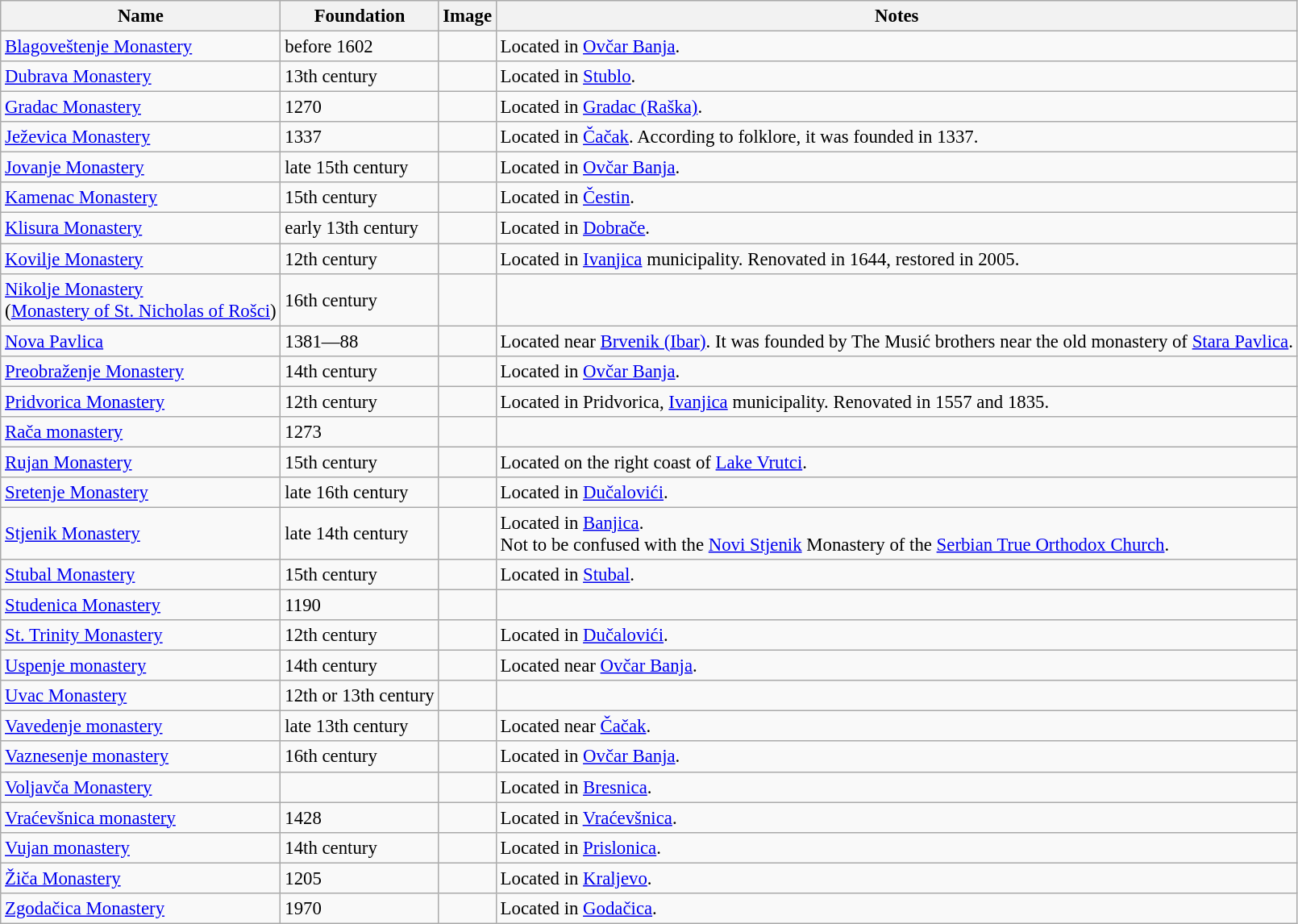<table class="wikitable" style="font-size:95%;">
<tr>
<th>Name</th>
<th>Foundation</th>
<th>Image</th>
<th>Notes</th>
</tr>
<tr>
<td><a href='#'>Blagoveštenje Monastery</a><br></td>
<td>before 1602</td>
<td></td>
<td>Located in <a href='#'>Ovčar Banja</a>.</td>
</tr>
<tr>
<td><a href='#'>Dubrava Monastery</a></td>
<td>13th century</td>
<td></td>
<td>Located in <a href='#'>Stublo</a>.</td>
</tr>
<tr>
<td><a href='#'>Gradac Monastery</a><br></td>
<td>1270</td>
<td></td>
<td>Located in <a href='#'>Gradac (Raška)</a>.</td>
</tr>
<tr>
<td><a href='#'>Ježevica Monastery</a><br></td>
<td>1337</td>
<td></td>
<td>Located in <a href='#'>Čačak</a>. According to folklore, it was founded in 1337.</td>
</tr>
<tr>
<td><a href='#'>Jovanje Monastery</a><br></td>
<td>late 15th century</td>
<td></td>
<td>Located in <a href='#'>Ovčar Banja</a>.</td>
</tr>
<tr>
<td><a href='#'>Kamenac Monastery</a></td>
<td>15th century</td>
<td></td>
<td>Located in <a href='#'>Čestin</a>.</td>
</tr>
<tr>
<td><a href='#'>Klisura Monastery</a><br></td>
<td>early 13th century</td>
<td></td>
<td>Located in <a href='#'>Dobrače</a>.</td>
</tr>
<tr>
<td><a href='#'>Kovilje Monastery</a><br></td>
<td>12th century</td>
<td></td>
<td>Located in <a href='#'>Ivanjica</a> municipality. Renovated in 1644, restored in 2005.</td>
</tr>
<tr>
<td><a href='#'>Nikolje Monastery</a><br>(<a href='#'>Monastery of St. Nicholas of Rošci</a>)</td>
<td>16th century</td>
<td></td>
<td></td>
</tr>
<tr>
<td><a href='#'>Nova Pavlica</a><br></td>
<td>1381—88</td>
<td></td>
<td>Located near <a href='#'>Brvenik (Ibar)</a>. It was founded by The Musić brothers near the old monastery of <a href='#'>Stara Pavlica</a>.</td>
</tr>
<tr>
<td><a href='#'>Preobraženje Monastery</a></td>
<td>14th century</td>
<td></td>
<td>Located in <a href='#'>Ovčar Banja</a>.</td>
</tr>
<tr>
<td><a href='#'>Pridvorica Monastery</a><br></td>
<td>12th century</td>
<td></td>
<td>Located in Pridvorica, <a href='#'>Ivanjica</a> municipality. Renovated in 1557 and 1835.</td>
</tr>
<tr>
<td><a href='#'>Rača monastery</a><br></td>
<td>1273</td>
<td></td>
<td></td>
</tr>
<tr>
<td><a href='#'>Rujan Monastery</a></td>
<td>15th century</td>
<td></td>
<td>Located on the right coast of <a href='#'>Lake Vrutci</a>.</td>
</tr>
<tr>
<td><a href='#'>Sretenje Monastery</a><br></td>
<td>late 16th century</td>
<td></td>
<td>Located in <a href='#'>Dučalovići</a>.</td>
</tr>
<tr>
<td><a href='#'>Stjenik Monastery</a><br></td>
<td>late 14th century</td>
<td></td>
<td>Located in <a href='#'>Banjica</a>.<br>Not to be confused with the <a href='#'>Novi Stjenik</a> Monastery of the <a href='#'>Serbian True Orthodox Church</a>.</td>
</tr>
<tr>
<td><a href='#'>Stubal Monastery</a></td>
<td>15th century</td>
<td></td>
<td>Located in <a href='#'>Stubal</a>.</td>
</tr>
<tr>
<td><a href='#'>Studenica Monastery</a><br></td>
<td>1190</td>
<td></td>
<td></td>
</tr>
<tr>
<td><a href='#'>St. Trinity Monastery</a></td>
<td>12th century</td>
<td></td>
<td>Located in <a href='#'>Dučalovići</a>.</td>
</tr>
<tr>
<td><a href='#'>Uspenje monastery</a><br></td>
<td>14th century</td>
<td></td>
<td>Located near <a href='#'>Ovčar Banja</a>.</td>
</tr>
<tr>
<td><a href='#'>Uvac Monastery</a></td>
<td>12th or 13th century</td>
<td></td>
<td></td>
</tr>
<tr>
<td><a href='#'>Vavedenje monastery</a><br></td>
<td>late 13th century</td>
<td></td>
<td>Located near <a href='#'>Čačak</a>.</td>
</tr>
<tr>
<td><a href='#'>Vaznesenje monastery</a><br></td>
<td>16th century</td>
<td></td>
<td>Located in <a href='#'>Ovčar Banja</a>.</td>
</tr>
<tr>
<td><a href='#'>Voljavča Monastery</a></td>
<td></td>
<td></td>
<td>Located in <a href='#'>Bresnica</a>.</td>
</tr>
<tr>
<td><a href='#'>Vraćevšnica monastery</a><br></td>
<td>1428</td>
<td></td>
<td>Located in <a href='#'>Vraćevšnica</a>.</td>
</tr>
<tr>
<td><a href='#'>Vujan monastery</a><br></td>
<td>14th century</td>
<td></td>
<td>Located in <a href='#'>Prislonica</a>.</td>
</tr>
<tr>
<td><a href='#'>Žiča Monastery</a><br></td>
<td>1205</td>
<td></td>
<td>Located in <a href='#'>Kraljevo</a>.</td>
</tr>
<tr>
<td><a href='#'>Zgodačica Monastery</a></td>
<td>1970</td>
<td></td>
<td>Located in <a href='#'>Godačica</a>.</td>
</tr>
</table>
